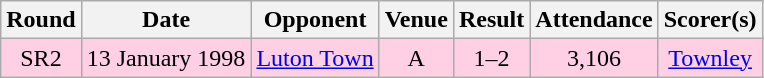<table class="wikitable sortable" style="text-align:center;">
<tr>
<th>Round</th>
<th>Date</th>
<th>Opponent</th>
<th>Venue</th>
<th>Result</th>
<th>Attendance</th>
<th>Scorer(s)</th>
</tr>
<tr style="background:#ffd0e3;">
<td>SR2</td>
<td>13 January 1998</td>
<td><a href='#'>Luton Town</a></td>
<td>A</td>
<td>1–2</td>
<td>3,106</td>
<td><a href='#'>Townley</a></td>
</tr>
</table>
